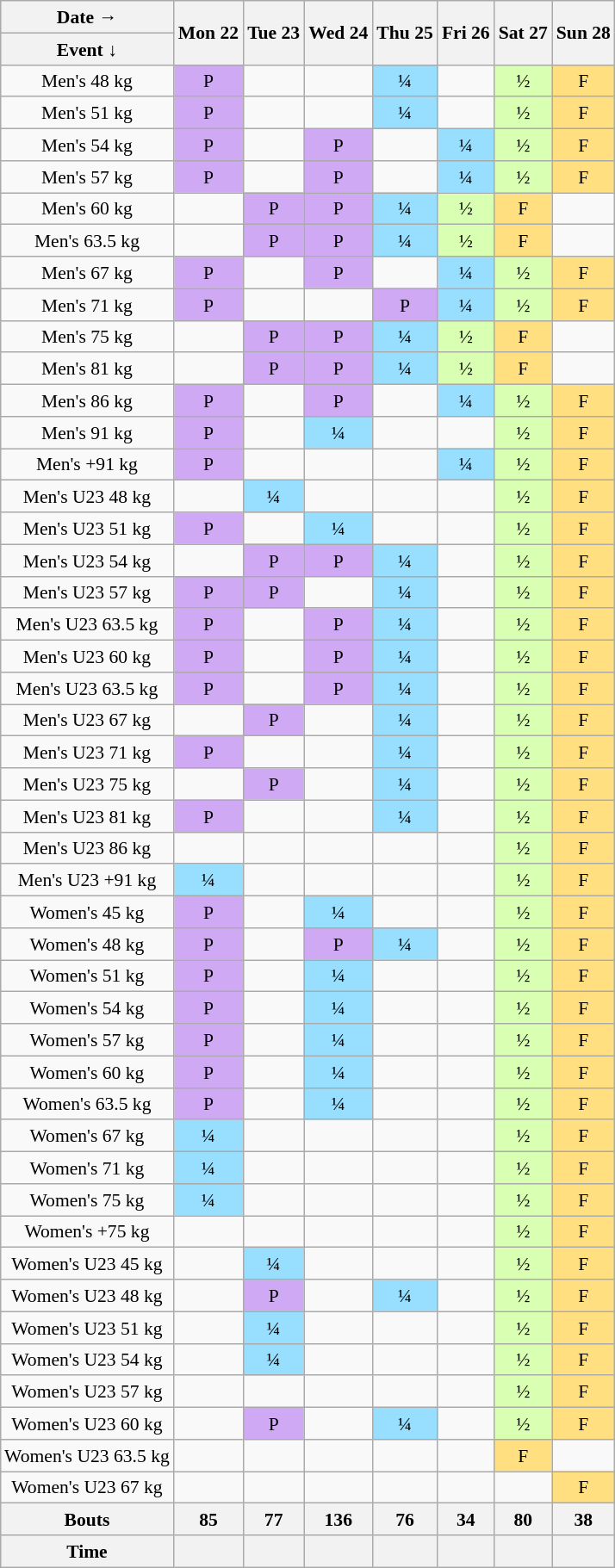<table class="wikitable" style="font-size:90%; line-height:1.25em; margin:0.5em auto; text-align:center">
<tr>
<th>Date →</th>
<th rowspan=2>Mon 22</th>
<th rowspan=2>Tue 23</th>
<th rowspan=2>Wed 24</th>
<th rowspan=2>Thu 25</th>
<th rowspan=2>Fri 26</th>
<th rowspan=2>Sat 27</th>
<th rowspan=2>Sun 28</th>
</tr>
<tr>
<th>Event   ↓</th>
</tr>
<tr>
<td>Men's 48 kg</td>
<td bgcolor="#D0A9F5">P</td>
<td></td>
<td></td>
<td bgcolor="#97DEFF">¼</td>
<td></td>
<td bgcolor="#D9FFB2">½</td>
<td bgcolor="#FFDF80">F</td>
</tr>
<tr>
<td>Men's 51 kg</td>
<td bgcolor="#D0A9F5">P</td>
<td></td>
<td></td>
<td bgcolor="#97DEFF">¼</td>
<td></td>
<td bgcolor="#D9FFB2">½</td>
<td bgcolor="#FFDF80">F</td>
</tr>
<tr>
<td>Men's 54 kg</td>
<td bgcolor="#D0A9F5">P</td>
<td></td>
<td bgcolor="#D0A9F5">P</td>
<td></td>
<td bgcolor="#97DEFF">¼</td>
<td bgcolor="#D9FFB2">½</td>
<td bgcolor="#FFDF80">F</td>
</tr>
<tr>
<td>Men's 57 kg</td>
<td bgcolor="#D0A9F5">P</td>
<td></td>
<td bgcolor="#D0A9F5">P</td>
<td></td>
<td bgcolor="#97DEFF">¼</td>
<td bgcolor="#D9FFB2">½</td>
<td bgcolor="#FFDF80">F</td>
</tr>
<tr>
<td>Men's 60 kg</td>
<td></td>
<td bgcolor="#D0A9F5">P</td>
<td bgcolor="#D0A9F5">P</td>
<td bgcolor="#97DEFF">¼</td>
<td bgcolor="#D9FFB2">½</td>
<td bgcolor="#FFDF80">F</td>
<td></td>
</tr>
<tr>
<td>Men's 63.5 kg</td>
<td></td>
<td bgcolor="#D0A9F5">P</td>
<td bgcolor="#D0A9F5">P</td>
<td bgcolor="#97DEFF">¼</td>
<td bgcolor="#D9FFB2">½</td>
<td bgcolor="#FFDF80">F</td>
<td></td>
</tr>
<tr>
<td>Men's 67 kg</td>
<td bgcolor="#D0A9F5">P</td>
<td></td>
<td bgcolor="#D0A9F5">P</td>
<td></td>
<td bgcolor="#97DEFF">¼</td>
<td bgcolor="#D9FFB2">½</td>
<td bgcolor="#FFDF80">F</td>
</tr>
<tr>
<td>Men's 71 kg</td>
<td bgcolor="#D0A9F5">P</td>
<td></td>
<td></td>
<td bgcolor="#D0A9F5">P</td>
<td bgcolor="#97DEFF">¼</td>
<td bgcolor="#D9FFB2">½</td>
<td bgcolor="#FFDF80">F</td>
</tr>
<tr>
<td>Men's 75 kg</td>
<td></td>
<td bgcolor="#D0A9F5">P</td>
<td bgcolor="#D0A9F5">P</td>
<td bgcolor="#97DEFF">¼</td>
<td bgcolor="#D9FFB2">½</td>
<td bgcolor="#FFDF80">F</td>
<td></td>
</tr>
<tr>
<td>Men's 81 kg</td>
<td></td>
<td bgcolor="#D0A9F5">P</td>
<td bgcolor="#D0A9F5">P</td>
<td bgcolor="#97DEFF">¼</td>
<td bgcolor="#D9FFB2">½</td>
<td bgcolor="#FFDF80">F</td>
<td></td>
</tr>
<tr>
<td>Men's 86 kg</td>
<td bgcolor="#D0A9F5">P</td>
<td></td>
<td bgcolor="#D0A9F5">P</td>
<td></td>
<td bgcolor="#97DEFF">¼</td>
<td bgcolor="#D9FFB2">½</td>
<td bgcolor="#FFDF80">F</td>
</tr>
<tr>
<td>Men's 91 kg</td>
<td bgcolor="#D0A9F5">P</td>
<td></td>
<td bgcolor="#97DEFF">¼</td>
<td></td>
<td></td>
<td bgcolor="#D9FFB2">½</td>
<td bgcolor="#FFDF80">F</td>
</tr>
<tr>
<td>Men's +91 kg</td>
<td bgcolor="#D0A9F5">P</td>
<td></td>
<td></td>
<td></td>
<td bgcolor="#97DEFF">¼</td>
<td bgcolor="#D9FFB2">½</td>
<td bgcolor="#FFDF80">F</td>
</tr>
<tr>
<td>Men's U23 48 kg</td>
<td></td>
<td bgcolor="#97DEFF">¼</td>
<td></td>
<td></td>
<td></td>
<td bgcolor="#D9FFB2">½</td>
<td bgcolor="#FFDF80">F</td>
</tr>
<tr>
<td>Men's U23 51 kg</td>
<td bgcolor="#D0A9F5">P</td>
<td></td>
<td bgcolor="#97DEFF">¼</td>
<td></td>
<td></td>
<td bgcolor="#D9FFB2">½</td>
<td bgcolor="#FFDF80">F</td>
</tr>
<tr>
<td>Men's U23 54 kg</td>
<td></td>
<td bgcolor="#D0A9F5">P</td>
<td bgcolor="#D0A9F5">P</td>
<td bgcolor="#97DEFF">¼</td>
<td></td>
<td bgcolor="#D9FFB2">½</td>
<td bgcolor="#FFDF80">F</td>
</tr>
<tr>
<td>Men's U23 57 kg</td>
<td bgcolor="#D0A9F5">P</td>
<td bgcolor="#D0A9F5">P</td>
<td></td>
<td bgcolor="#97DEFF">¼</td>
<td></td>
<td bgcolor="#D9FFB2">½</td>
<td bgcolor="#FFDF80">F</td>
</tr>
<tr>
<td>Men's U23 63.5 kg</td>
<td bgcolor="#D0A9F5">P</td>
<td></td>
<td bgcolor="#D0A9F5">P</td>
<td bgcolor="#97DEFF">¼</td>
<td></td>
<td bgcolor="#D9FFB2">½</td>
<td bgcolor="#FFDF80">F</td>
</tr>
<tr>
<td>Men's U23 60 kg</td>
<td bgcolor="#D0A9F5">P</td>
<td></td>
<td bgcolor="#D0A9F5">P</td>
<td bgcolor="#97DEFF">¼</td>
<td></td>
<td bgcolor="#D9FFB2">½</td>
<td bgcolor="#FFDF80">F</td>
</tr>
<tr>
<td>Men's U23 63.5 kg</td>
<td bgcolor="#D0A9F5">P</td>
<td></td>
<td bgcolor="#D0A9F5">P</td>
<td bgcolor="#97DEFF">¼</td>
<td></td>
<td bgcolor="#D9FFB2">½</td>
<td bgcolor="#FFDF80">F</td>
</tr>
<tr>
<td>Men's U23 67 kg</td>
<td></td>
<td bgcolor="#D0A9F5">P</td>
<td></td>
<td bgcolor="#97DEFF">¼</td>
<td></td>
<td bgcolor="#D9FFB2">½</td>
<td bgcolor="#FFDF80">F</td>
</tr>
<tr>
<td>Men's U23 71 kg</td>
<td bgcolor="#D0A9F5">P</td>
<td></td>
<td></td>
<td bgcolor="#97DEFF">¼</td>
<td></td>
<td bgcolor="#D9FFB2">½</td>
<td bgcolor="#FFDF80">F</td>
</tr>
<tr>
<td>Men's U23 75 kg</td>
<td></td>
<td bgcolor="#D0A9F5">P</td>
<td></td>
<td bgcolor="#97DEFF">¼</td>
<td></td>
<td bgcolor="#D9FFB2">½</td>
<td bgcolor="#FFDF80">F</td>
</tr>
<tr>
<td>Men's U23 81 kg</td>
<td bgcolor="#D0A9F5">P</td>
<td></td>
<td></td>
<td bgcolor="#97DEFF">¼</td>
<td></td>
<td bgcolor="#D9FFB2">½</td>
<td bgcolor="#FFDF80">F</td>
</tr>
<tr>
<td>Men's U23 86 kg</td>
<td></td>
<td></td>
<td></td>
<td></td>
<td></td>
<td bgcolor="#D9FFB2">½</td>
<td bgcolor="#FFDF80">F</td>
</tr>
<tr>
<td>Men's U23 +91 kg</td>
<td bgcolor="#97DEFF">¼</td>
<td></td>
<td></td>
<td></td>
<td></td>
<td bgcolor="#D9FFB2">½</td>
<td bgcolor="#FFDF80">F</td>
</tr>
<tr>
<td>Women's 45 kg</td>
<td bgcolor="#D0A9F5">P</td>
<td></td>
<td bgcolor="#97DEFF">¼</td>
<td></td>
<td></td>
<td bgcolor="#D9FFB2">½</td>
<td bgcolor="#FFDF80">F</td>
</tr>
<tr>
<td>Women's 48 kg</td>
<td bgcolor="#D0A9F5">P</td>
<td></td>
<td bgcolor="#D0A9F5">P</td>
<td bgcolor="#97DEFF">¼</td>
<td></td>
<td bgcolor="#D9FFB2">½</td>
<td bgcolor="#FFDF80">F</td>
</tr>
<tr>
<td>Women's 51 kg</td>
<td bgcolor="#D0A9F5">P</td>
<td></td>
<td bgcolor="#97DEFF">¼</td>
<td></td>
<td></td>
<td bgcolor="#D9FFB2">½</td>
<td bgcolor="#FFDF80">F</td>
</tr>
<tr>
<td>Women's 54 kg</td>
<td bgcolor="#D0A9F5">P</td>
<td></td>
<td bgcolor="#97DEFF">¼</td>
<td></td>
<td></td>
<td bgcolor="#D9FFB2">½</td>
<td bgcolor="#FFDF80">F</td>
</tr>
<tr>
<td>Women's 57 kg</td>
<td bgcolor="#D0A9F5">P</td>
<td></td>
<td bgcolor="#97DEFF">¼</td>
<td></td>
<td></td>
<td bgcolor="#D9FFB2">½</td>
<td bgcolor="#FFDF80">F</td>
</tr>
<tr>
<td>Women's 60 kg</td>
<td bgcolor="#D0A9F5">P</td>
<td></td>
<td bgcolor="#97DEFF">¼</td>
<td></td>
<td></td>
<td bgcolor="#D9FFB2">½</td>
<td bgcolor="#FFDF80">F</td>
</tr>
<tr>
<td>Women's 63.5 kg</td>
<td bgcolor="#D0A9F5">P</td>
<td></td>
<td bgcolor="#97DEFF">¼</td>
<td></td>
<td></td>
<td bgcolor="#D9FFB2">½</td>
<td bgcolor="#FFDF80">F</td>
</tr>
<tr>
<td>Women's 67 kg</td>
<td bgcolor="#97DEFF">¼</td>
<td></td>
<td></td>
<td></td>
<td></td>
<td bgcolor="#D9FFB2">½</td>
<td bgcolor="#FFDF80">F</td>
</tr>
<tr>
<td>Women's 71 kg</td>
<td bgcolor="#97DEFF">¼</td>
<td></td>
<td></td>
<td></td>
<td></td>
<td bgcolor="#D9FFB2">½</td>
<td bgcolor="#FFDF80">F</td>
</tr>
<tr>
<td>Women's 75 kg</td>
<td bgcolor="#97DEFF">¼</td>
<td></td>
<td></td>
<td></td>
<td></td>
<td bgcolor="#D9FFB2">½</td>
<td bgcolor="#FFDF80">F</td>
</tr>
<tr>
<td>Women's +75 kg</td>
<td></td>
<td></td>
<td></td>
<td></td>
<td></td>
<td bgcolor="#D9FFB2">½</td>
<td bgcolor="#FFDF80">F</td>
</tr>
<tr>
<td>Women's U23 45 kg</td>
<td></td>
<td bgcolor="#97DEFF">¼</td>
<td></td>
<td></td>
<td></td>
<td bgcolor="#D9FFB2">½</td>
<td bgcolor="#FFDF80">F</td>
</tr>
<tr>
<td>Women's U23 48 kg</td>
<td></td>
<td bgcolor="#D0A9F5">P</td>
<td></td>
<td bgcolor="#97DEFF">¼</td>
<td></td>
<td bgcolor="#D9FFB2">½</td>
<td bgcolor="#FFDF80">F</td>
</tr>
<tr>
<td>Women's U23 51 kg</td>
<td></td>
<td bgcolor="#97DEFF">¼</td>
<td></td>
<td></td>
<td></td>
<td bgcolor="#D9FFB2">½</td>
<td bgcolor="#FFDF80">F</td>
</tr>
<tr>
<td>Women's U23 54 kg</td>
<td></td>
<td bgcolor="#97DEFF">¼</td>
<td></td>
<td></td>
<td></td>
<td bgcolor="#D9FFB2">½</td>
<td bgcolor="#FFDF80">F</td>
</tr>
<tr>
<td>Women's U23 57 kg</td>
<td></td>
<td></td>
<td></td>
<td></td>
<td></td>
<td bgcolor="#D9FFB2">½</td>
<td bgcolor="#FFDF80">F</td>
</tr>
<tr>
<td>Women's U23 60 kg</td>
<td></td>
<td bgcolor="#D0A9F5">P</td>
<td></td>
<td bgcolor="#97DEFF">¼</td>
<td></td>
<td bgcolor="#D9FFB2">½</td>
<td bgcolor="#FFDF80">F</td>
</tr>
<tr>
<td>Women's U23 63.5 kg</td>
<td></td>
<td></td>
<td></td>
<td></td>
<td></td>
<td bgcolor="#FFDF80">F</td>
<td></td>
</tr>
<tr>
<td>Women's U23 67 kg</td>
<td></td>
<td></td>
<td></td>
<td></td>
<td></td>
<td></td>
<td bgcolor="#FFDF80">F</td>
</tr>
<tr>
<th>Bouts</th>
<th>85</th>
<th>77</th>
<th>136</th>
<th>76</th>
<th>34</th>
<th>80</th>
<th>38</th>
</tr>
<tr>
<th>Time</th>
<th></th>
<th></th>
<th></th>
<th></th>
<th></th>
<th></th>
<th></th>
</tr>
</table>
